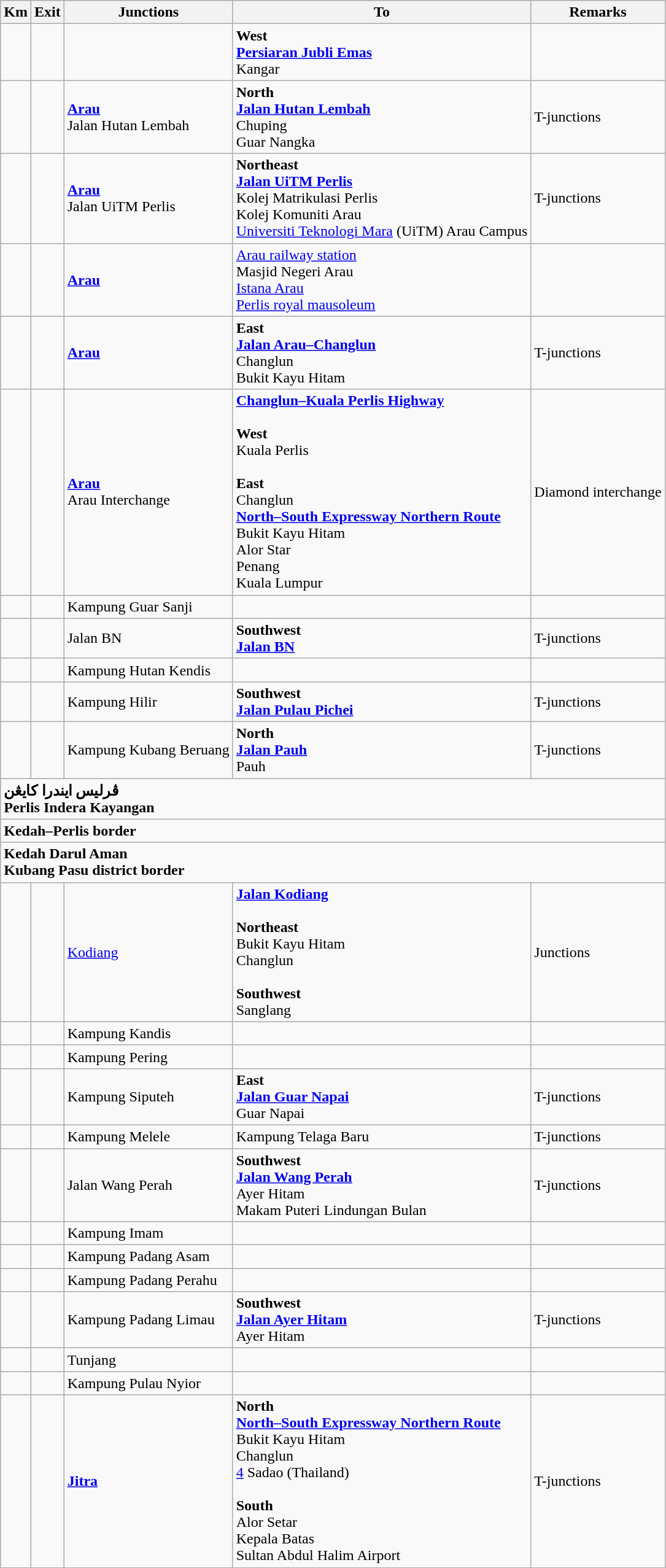<table class="wikitable">
<tr>
<th>Km</th>
<th>Exit</th>
<th>Junctions</th>
<th>To</th>
<th>Remarks</th>
</tr>
<tr>
<td></td>
<td></td>
<td></td>
<td><strong>West</strong><br> <strong><a href='#'>Persiaran Jubli Emas</a></strong><br>Kangar</td>
<td></td>
</tr>
<tr>
<td></td>
<td></td>
<td><strong><a href='#'>Arau</a></strong><br>Jalan Hutan Lembah</td>
<td><strong>North</strong><br> <strong><a href='#'>Jalan Hutan Lembah</a></strong><br>Chuping<br>Guar Nangka</td>
<td>T-junctions</td>
</tr>
<tr>
<td></td>
<td></td>
<td><strong><a href='#'>Arau</a></strong><br>Jalan UiTM Perlis</td>
<td><strong>Northeast</strong><br> <strong><a href='#'>Jalan UiTM Perlis</a></strong><br>Kolej Matrikulasi Perlis<br>Kolej Komuniti Arau<br><a href='#'>Universiti Teknologi Mara</a> (UiTM) Arau Campus</td>
<td>T-junctions</td>
</tr>
<tr>
<td></td>
<td></td>
<td><strong><a href='#'>Arau</a></strong></td>
<td> <a href='#'>Arau railway station</a><br>Masjid Negeri Arau<br><a href='#'>Istana Arau</a><br><a href='#'>Perlis royal mausoleum</a></td>
<td></td>
</tr>
<tr>
<td></td>
<td></td>
<td><strong><a href='#'>Arau</a></strong></td>
<td><strong>East</strong><br> <strong><a href='#'>Jalan Arau–Changlun</a></strong><br>Changlun<br>Bukit Kayu Hitam</td>
<td>T-junctions</td>
</tr>
<tr>
<td></td>
<td></td>
<td><strong><a href='#'>Arau</a></strong><br>Arau Interchange</td>
<td> <strong><a href='#'>Changlun–Kuala Perlis Highway</a></strong><br><br><strong>West</strong><br> Kuala Perlis<br><br><strong>East</strong><br> Changlun<br>   <strong><a href='#'>North–South Expressway Northern Route</a></strong><br>Bukit Kayu Hitam<br>Alor Star<br>Penang<br>Kuala Lumpur</td>
<td>Diamond interchange</td>
</tr>
<tr>
<td></td>
<td></td>
<td>Kampung Guar Sanji</td>
<td></td>
<td></td>
</tr>
<tr>
<td></td>
<td></td>
<td>Jalan BN</td>
<td><strong>Southwest</strong><br> <strong><a href='#'>Jalan BN</a></strong></td>
<td>T-junctions</td>
</tr>
<tr>
<td></td>
<td></td>
<td>Kampung Hutan Kendis</td>
<td></td>
<td></td>
</tr>
<tr>
<td></td>
<td></td>
<td>Kampung Hilir</td>
<td><strong>Southwest</strong><br> <strong><a href='#'>Jalan Pulau Pichei</a></strong></td>
<td>T-junctions</td>
</tr>
<tr>
<td></td>
<td></td>
<td>Kampung Kubang Beruang</td>
<td><strong>North</strong><br> <strong><a href='#'>Jalan Pauh</a></strong><br>Pauh</td>
<td>T-junctions</td>
</tr>
<tr>
<td style="width:600px" colspan="6" style="text-align:center; background:blue;"><strong><span>ڤرليس ايندرا کايڠن<br>Perlis Indera Kayangan</span></strong></td>
</tr>
<tr>
<td style="width:600px" colspan="6" style="text-align:center; background:yellow;"><strong><span>Kedah–Perlis border</span></strong></td>
</tr>
<tr>
<td style="width:600px" colspan="6" style="text-align:center; background:blue;"><strong><span>Kedah Darul Aman<br>Kubang Pasu district border</span></strong></td>
</tr>
<tr>
<td></td>
<td></td>
<td><a href='#'>Kodiang</a></td>
<td> <strong><a href='#'>Jalan Kodiang</a></strong><br><br><strong>Northeast</strong><br>Bukit Kayu Hitam<br>Changlun<br><br><strong>Southwest</strong><br>Sanglang</td>
<td>Junctions</td>
</tr>
<tr>
<td></td>
<td></td>
<td>Kampung Kandis</td>
<td></td>
<td></td>
</tr>
<tr>
<td></td>
<td></td>
<td>Kampung Pering</td>
<td></td>
<td></td>
</tr>
<tr>
<td></td>
<td></td>
<td>Kampung Siputeh</td>
<td><strong>East</strong><br> <strong><a href='#'>Jalan Guar Napai</a></strong><br>Guar Napai</td>
<td>T-junctions</td>
</tr>
<tr>
<td></td>
<td></td>
<td>Kampung Melele</td>
<td>Kampung Telaga Baru</td>
<td>T-junctions</td>
</tr>
<tr>
<td></td>
<td></td>
<td>Jalan Wang Perah</td>
<td><strong>Southwest</strong><br> <strong><a href='#'>Jalan Wang Perah</a></strong><br>Ayer Hitam<br>Makam Puteri Lindungan Bulan</td>
<td>T-junctions</td>
</tr>
<tr>
<td></td>
<td></td>
<td>Kampung Imam</td>
<td></td>
<td></td>
</tr>
<tr>
<td></td>
<td></td>
<td>Kampung Padang Asam</td>
<td></td>
<td></td>
</tr>
<tr>
<td></td>
<td></td>
<td>Kampung Padang Perahu</td>
<td></td>
<td></td>
</tr>
<tr>
<td></td>
<td></td>
<td>Kampung Padang Limau</td>
<td><strong>Southwest</strong><br> <strong><a href='#'>Jalan Ayer Hitam</a></strong><br>Ayer Hitam</td>
<td>T-junctions</td>
</tr>
<tr>
<td></td>
<td></td>
<td>Tunjang</td>
<td></td>
<td></td>
</tr>
<tr>
<td></td>
<td></td>
<td>Kampung Pulau Nyior</td>
<td></td>
<td></td>
</tr>
<tr>
<td></td>
<td></td>
<td><strong><a href='#'>Jitra</a></strong></td>
<td><strong>North</strong><br>   <strong><a href='#'>North–South Expressway Northern Route</a></strong><br>   Bukit Kayu Hitam<br>   Changlun<br><a href='#'>4</a>  Sadao (Thailand)<br><br><strong>South</strong><br> Alor Setar<br> Kepala Batas<br> Sultan Abdul Halim Airport</td>
<td>T-junctions</td>
</tr>
</table>
